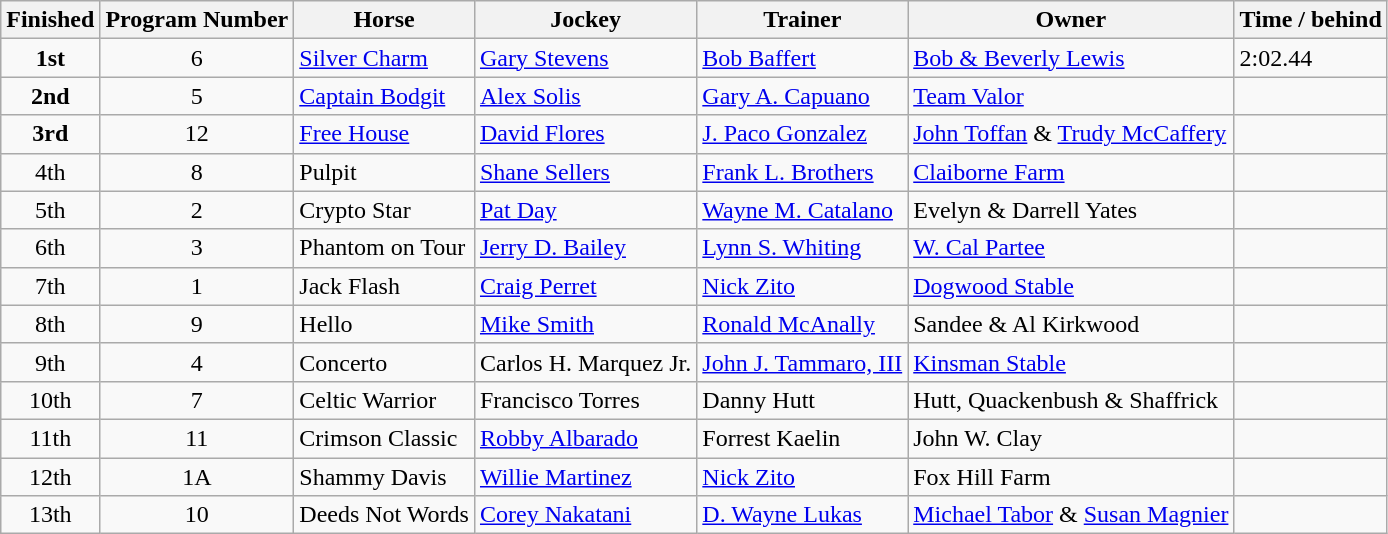<table class="wikitable" border="1">
<tr>
<th>Finished</th>
<th>Program Number</th>
<th>Horse</th>
<th>Jockey</th>
<th>Trainer</th>
<th>Owner</th>
<th>Time / behind</th>
</tr>
<tr>
<td align=center><strong>1st</strong></td>
<td align=center>6</td>
<td><a href='#'>Silver Charm</a></td>
<td><a href='#'>Gary Stevens</a></td>
<td><a href='#'>Bob Baffert</a></td>
<td><a href='#'>Bob & Beverly Lewis</a></td>
<td>2:02.44</td>
</tr>
<tr>
<td align=center><strong>2nd</strong></td>
<td align=center>5</td>
<td><a href='#'>Captain Bodgit</a></td>
<td><a href='#'>Alex Solis</a></td>
<td><a href='#'>Gary A. Capuano</a></td>
<td><a href='#'>Team Valor</a></td>
<td></td>
</tr>
<tr>
<td align=center><strong>3rd</strong></td>
<td align=center>12</td>
<td><a href='#'>Free House</a></td>
<td><a href='#'>David Flores</a></td>
<td><a href='#'>J. Paco Gonzalez</a></td>
<td><a href='#'>John Toffan</a> & <a href='#'>Trudy McCaffery</a></td>
<td></td>
</tr>
<tr>
<td align=center>4th</td>
<td align=center>8</td>
<td>Pulpit</td>
<td><a href='#'>Shane Sellers</a></td>
<td><a href='#'>Frank L. Brothers</a></td>
<td><a href='#'>Claiborne Farm</a></td>
<td></td>
</tr>
<tr>
<td align=center>5th</td>
<td align=center>2</td>
<td>Crypto Star</td>
<td><a href='#'>Pat Day</a></td>
<td><a href='#'>Wayne M. Catalano</a></td>
<td>Evelyn & Darrell Yates</td>
<td></td>
</tr>
<tr>
<td align=center>6th</td>
<td align=center>3</td>
<td>Phantom on Tour</td>
<td><a href='#'>Jerry D. Bailey</a></td>
<td><a href='#'>Lynn S. Whiting</a></td>
<td><a href='#'>W. Cal Partee</a></td>
<td></td>
</tr>
<tr>
<td align=center>7th</td>
<td align=center>1</td>
<td>Jack Flash</td>
<td><a href='#'>Craig Perret</a></td>
<td><a href='#'>Nick Zito</a></td>
<td><a href='#'>Dogwood Stable</a></td>
<td></td>
</tr>
<tr>
<td align=center>8th</td>
<td align=center>9</td>
<td>Hello</td>
<td><a href='#'>Mike Smith</a></td>
<td><a href='#'>Ronald McAnally</a></td>
<td>Sandee & Al Kirkwood</td>
<td></td>
</tr>
<tr>
<td align=center>9th</td>
<td align=center>4</td>
<td>Concerto</td>
<td>Carlos H. Marquez Jr.</td>
<td><a href='#'>John J. Tammaro, III</a></td>
<td><a href='#'>Kinsman Stable</a></td>
<td></td>
</tr>
<tr>
<td align=center>10th</td>
<td align=center>7</td>
<td>Celtic Warrior</td>
<td>Francisco Torres</td>
<td>Danny Hutt</td>
<td>Hutt, Quackenbush & Shaffrick</td>
<td></td>
</tr>
<tr>
<td align=center>11th</td>
<td align=center>11</td>
<td>Crimson Classic</td>
<td><a href='#'>Robby Albarado</a></td>
<td>Forrest Kaelin</td>
<td>John W. Clay</td>
<td></td>
</tr>
<tr>
<td align=center>12th</td>
<td align=center>1A</td>
<td>Shammy Davis</td>
<td><a href='#'>Willie Martinez</a></td>
<td><a href='#'>Nick Zito</a></td>
<td>Fox Hill Farm</td>
<td></td>
</tr>
<tr>
<td align=center>13th</td>
<td align=center>10</td>
<td>Deeds Not Words</td>
<td><a href='#'>Corey Nakatani</a></td>
<td><a href='#'>D. Wayne Lukas</a></td>
<td><a href='#'>Michael Tabor</a> & <a href='#'>Susan Magnier</a></td>
<td></td>
</tr>
</table>
